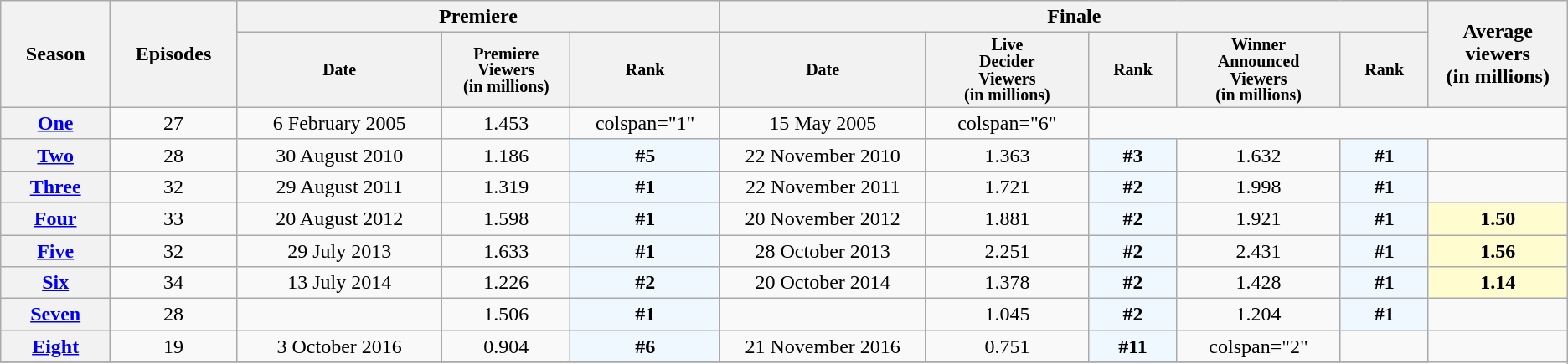<table class="wikitable" style="text-align:center;">
<tr>
<th rowspan="2" style="width:3%;">Season</th>
<th rowspan="2" style="width:3%;">Episodes</th>
<th colspan="3">Premiere</th>
<th colspan="5">Finale</th>
<th rowspan="2" style="width:4%;">Average<br>viewers<br>(in millions)</th>
</tr>
<tr>
<th style="width:7%; font-size:smaller; line-height:100%;" span>Date</th>
<th style="width:4%; font-size:smaller; line-height:100%;" span>Premiere<br>Viewers<br>(in millions)</th>
<th style="width:3%; font-size:smaller; line-height:100%;" span>Rank</th>
<th style="width:7%; font-size:smaller; line-height:100%;" span>Date</th>
<th style="width:4%; font-size:smaller; line-height:100%;" span>Live<br>Decider<br>Viewers<br>(in millions)</th>
<th style="width:3%; font-size:smaller; line-height:100%;" span>Rank</th>
<th style="width:4%; font-size:smaller; line-height:100%;" span>Winner<br>Announced<br>Viewers<br>(in millions)</th>
<th style="width:3%; font-size:smaller; line-height:100%;" span>Rank</th>
</tr>
<tr>
<th><a href='#'>One</a></th>
<td>27</td>
<td>6 February 2005</td>
<td>1.453</td>
<td>colspan="1" </td>
<td>15 May 2005</td>
<td>colspan="6" </td>
</tr>
<tr>
<th><a href='#'>Two</a></th>
<td>28</td>
<td>30 August 2010</td>
<td>1.186</td>
<td style="background:#F0F8FF"><strong>#5</strong></td>
<td>22 November 2010</td>
<td>1.363</td>
<td style="background:#F0F8FF"><strong>#3</strong></td>
<td>1.632</td>
<td style="background:#F0F8FF"><strong>#1</strong></td>
<td></td>
</tr>
<tr>
<th><a href='#'>Three</a></th>
<td>32</td>
<td>29 August 2011</td>
<td>1.319</td>
<td style="background:#F0F8FF"><strong>#1</strong></td>
<td>22 November 2011</td>
<td>1.721</td>
<td style="background:#F0F8FF"><strong>#2</strong></td>
<td>1.998</td>
<td style="background:#F0F8FF"><strong>#1</strong></td>
<td></td>
</tr>
<tr>
<th><a href='#'>Four</a></th>
<td>33</td>
<td>20 August 2012</td>
<td>1.598</td>
<td style="background:#F0F8FF"><strong>#1</strong></td>
<td>20 November 2012</td>
<td>1.881</td>
<td style="background:#F0F8FF"><strong>#2</strong></td>
<td>1.921</td>
<td style="background:#F0F8FF"><strong>#1</strong></td>
<td style="background:#FFFDD0"><strong>1.50</strong></td>
</tr>
<tr>
<th><a href='#'>Five</a></th>
<td>32</td>
<td>29 July 2013</td>
<td>1.633</td>
<td style="background:#F0F8FF"><strong>#1</strong></td>
<td>28 October 2013</td>
<td>2.251</td>
<td style="background:#F0F8FF"><strong>#2</strong></td>
<td>2.431</td>
<td style="background:#F0F8FF"><strong>#1</strong></td>
<td style="background:#FFFDD0"><strong>1.56</strong></td>
</tr>
<tr>
<th><a href='#'>Six</a></th>
<td>34</td>
<td>13 July 2014</td>
<td>1.226</td>
<td style="background:#F0F8FF"><strong>#2</strong></td>
<td>20 October 2014</td>
<td>1.378</td>
<td style="background:#F0F8FF"><strong>#2</strong></td>
<td>1.428</td>
<td style="background:#F0F8FF"><strong>#1</strong></td>
<td style="background:#FFFDD0"><strong>1.14</strong></td>
</tr>
<tr>
<th><a href='#'>Seven</a></th>
<td>28</td>
<td></td>
<td>1.506</td>
<td style="background:#F0F8FF"><strong>#1</strong></td>
<td></td>
<td>1.045</td>
<td style="background:#F0F8FF"><strong>#2</strong></td>
<td>1.204</td>
<td style="background:#F0F8FF"><strong>#1</strong></td>
<td></td>
</tr>
<tr>
<th><a href='#'>Eight</a></th>
<td>19</td>
<td>3 October 2016</td>
<td>0.904</td>
<td style="background:#F0F8FF"><strong>#6</strong></td>
<td>21 November 2016</td>
<td>0.751</td>
<td style="background:#F0F8FF"><strong>#11</strong></td>
<td>colspan="2" </td>
<td></td>
</tr>
<tr>
</tr>
</table>
